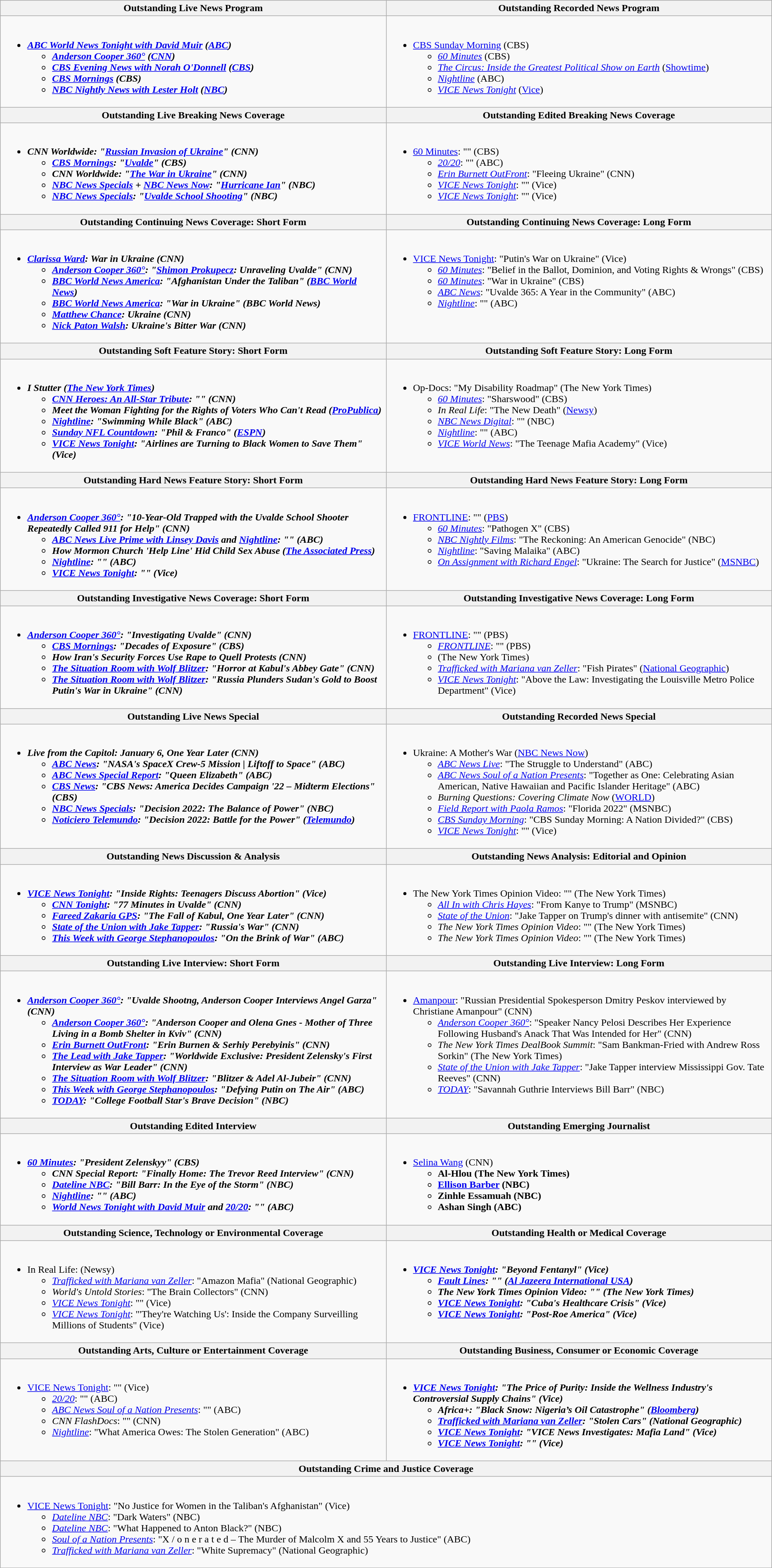<table class=wikitable>
<tr>
<th style="width:50%">Outstanding Live News Program</th>
<th style="width:50%">Outstanding Recorded News Program</th>
</tr>
<tr>
<td valign="top"><br><ul><li><strong><em><a href='#'>ABC World News Tonight with David Muir</a><em> (<a href='#'>ABC</a>)<strong><ul><li></em><a href='#'>Anderson Cooper 360°</a><em> (<a href='#'>CNN</a>)</li><li></em><a href='#'>CBS Evening News with Norah O'Donnell</a><em> (<a href='#'>CBS</a>)</li><li></em><a href='#'>CBS Mornings</a><em> (CBS)</li><li></em><a href='#'>NBC Nightly News with Lester Holt</a><em> (<a href='#'>NBC</a>)</li></ul></li></ul></td>
<td valign="top"><br><ul><li></em></strong><a href='#'>CBS Sunday Morning</a></em> (CBS)</strong><ul><li><em><a href='#'>60 Minutes</a></em> (CBS)</li><li><em><a href='#'>The Circus: Inside the Greatest Political Show on Earth</a></em> (<a href='#'>Showtime</a>)</li><li><em><a href='#'>Nightline</a></em> (ABC)</li><li><em><a href='#'>VICE News Tonight</a></em> (<a href='#'>Vice</a>)</li></ul></li></ul></td>
</tr>
<tr>
<th style="width:50%">Outstanding Live Breaking News Coverage</th>
<th style="width:50%">Outstanding Edited Breaking News Coverage</th>
</tr>
<tr>
<td valign="top"><br><ul><li><strong><em>CNN Worldwide<em>: "<a href='#'>Russian Invasion of Ukraine</a>" (CNN)<strong><ul><li></em><a href='#'>CBS Mornings</a><em>: "<a href='#'>Uvalde</a>" (CBS)</li><li></em>CNN Worldwide<em>: "<a href='#'>The War in Ukraine</a>" (CNN)</li><li></em><a href='#'>NBC News Specials</a><em> + </em><a href='#'>NBC News Now</a><em>: "<a href='#'>Hurricane Ian</a>" (NBC)</li><li></em><a href='#'>NBC News Specials</a><em>: "<a href='#'>Uvalde School Shooting</a>" (NBC)</li></ul></li></ul></td>
<td valign="top"><br><ul><li></em></strong><a href='#'>60 Minutes</a></em>: "" (CBS)</strong><ul><li><em><a href='#'>20/20</a></em>: "" (ABC)</li><li><em><a href='#'>Erin Burnett OutFront</a></em>: "Fleeing Ukraine" (CNN)</li><li><em><a href='#'>VICE News Tonight</a></em>: "" (Vice)</li><li><em><a href='#'>VICE News Tonight</a></em>: "" (Vice)</li></ul></li></ul></td>
</tr>
<tr>
<th style="width:50%">Outstanding Continuing News Coverage: Short Form</th>
<th style="width:50%">Outstanding Continuing News Coverage: Long Form</th>
</tr>
<tr>
<td valign="top"><br><ul><li><strong><em><a href='#'>Clarissa Ward</a>: War in Ukraine<em> (CNN)<strong><ul><li></em><a href='#'>Anderson Cooper 360°</a><em>: "<a href='#'>Shimon Prokupecz</a>: Unraveling Uvalde" (CNN)</li><li></em><a href='#'>BBC World News America</a><em>: "Afghanistan Under the Taliban" (<a href='#'>BBC World News</a>)</li><li></em><a href='#'>BBC World News America</a><em>: "War in Ukraine" (BBC World News)</li><li></em><a href='#'>Matthew Chance</a>: Ukraine<em> (CNN)</li><li></em><a href='#'>Nick Paton Walsh</a>: Ukraine's Bitter War<em> (CNN)</li></ul></li></ul></td>
<td valign="top"><br><ul><li></em></strong><a href='#'>VICE News Tonight</a></em>: "Putin's War on Ukraine" (Vice)</strong><ul><li><em><a href='#'>60 Minutes</a></em>: "Belief in the Ballot, Dominion, and Voting Rights & Wrongs" (CBS)</li><li><em><a href='#'>60 Minutes</a></em>: "War in Ukraine" (CBS)</li><li><em><a href='#'>ABC News</a></em>: "Uvalde 365: A Year in the Community" (ABC)</li><li><em><a href='#'>Nightline</a></em>: "" (ABC)</li></ul></li></ul></td>
</tr>
<tr>
<th style="width:50%">Outstanding Soft Feature Story: Short Form</th>
<th style="width:50%">Outstanding Soft Feature Story: Long Form</th>
</tr>
<tr>
<td valign="top"><br><ul><li><strong><em>I Stutter<em> (<a href='#'>The New York Times</a>)<strong><ul><li></em><a href='#'>CNN Heroes: An All-Star Tribute</a><em>: "" (CNN)</li><li></em>Meet the Woman Fighting for the Rights of Voters Who Can't Read<em> (<a href='#'>ProPublica</a>)</li><li></em><a href='#'>Nightline</a><em>: "Swimming While Black" (ABC)</li><li></em><a href='#'>Sunday NFL Countdown</a><em>: "Phil & Franco" (<a href='#'>ESPN</a>)</li><li></em><a href='#'>VICE News Tonight</a><em>: "Airlines are Turning to Black Women to Save Them" (Vice)</li></ul></li></ul></td>
<td valign="top"><br><ul><li></em></strong>Op-Docs</em>: "My Disability Roadmap" (The New York Times)</strong><ul><li><em><a href='#'>60 Minutes</a></em>: "Sharswood" (CBS)</li><li><em>In Real Life</em>: "The New Death" (<a href='#'>Newsy</a>)</li><li><em><a href='#'>NBC News Digital</a></em>: "" (NBC)</li><li><em><a href='#'>Nightline</a></em>: "" (ABC)</li><li><em><a href='#'>VICE World News</a></em>: "The Teenage Mafia Academy" (Vice)</li></ul></li></ul></td>
</tr>
<tr>
<th style="width:50%">Outstanding Hard News Feature Story: Short Form</th>
<th style="width:50%">Outstanding Hard News Feature Story: Long Form</th>
</tr>
<tr>
<td valign="top"><br><ul><li><strong><em><a href='#'>Anderson Cooper 360°</a><em>: "10-Year-Old Trapped with the Uvalde School Shooter Repeatedly Called 911 for Help" (CNN)<strong><ul><li></em><a href='#'>ABC News Live Prime with Linsey Davis</a><em> and </em><a href='#'>Nightline</a><em>: "" (ABC)</li><li></em>How Mormon Church 'Help Line' Hid Child Sex Abuse<em> (<a href='#'>The Associated Press</a>)</li><li></em><a href='#'>Nightline</a><em>: "" (ABC)</li><li></em><a href='#'>VICE News Tonight</a><em>: "" (Vice)</li></ul></li></ul></td>
<td valign="top"><br><ul><li></em></strong><a href='#'>FRONTLINE</a></em>: "" (<a href='#'>PBS</a>)</strong><ul><li><em><a href='#'>60 Minutes</a></em>: "Pathogen X" (CBS)</li><li><em><a href='#'>NBC Nightly Films</a></em>: "The Reckoning: An American Genocide" (NBC)</li><li><em><a href='#'>Nightline</a></em>: "Saving Malaika" (ABC)</li><li><em><a href='#'>On Assignment with Richard Engel</a></em>: "Ukraine: The Search for Justice" (<a href='#'>MSNBC</a>)</li></ul></li></ul></td>
</tr>
<tr>
<th style="width:50%">Outstanding Investigative News Coverage: Short Form</th>
<th style="width:50%">Outstanding Investigative News Coverage: Long Form</th>
</tr>
<tr>
<td valign="top"><br><ul><li><strong><em><a href='#'>Anderson Cooper 360°</a><em>: "Investigating Uvalde" (CNN)<strong><ul><li></em><a href='#'>CBS Mornings</a><em>: "Decades of Exposure" (CBS)</li><li></em>How Iran's Security Forces Use Rape to Quell Protests<em> (CNN)</li><li></em><a href='#'>The Situation Room with Wolf Blitzer</a><em>: "Horror at Kabul's Abbey Gate" (CNN)</li><li></em><a href='#'>The Situation Room with Wolf Blitzer</a><em>: "Russia Plunders Sudan's Gold to Boost Putin's War in Ukraine" (CNN)</li></ul></li></ul></td>
<td valign="top"><br><ul><li></em></strong><a href='#'>FRONTLINE</a></em>: "" (PBS)</strong><ul><li><em><a href='#'>FRONTLINE</a></em>: "" (PBS)</li><li><em></em> (The New York Times)</li><li><em><a href='#'>Trafficked with Mariana van Zeller</a></em>: "Fish Pirates" (<a href='#'>National Geographic</a>)</li><li><em><a href='#'>VICE News Tonight</a></em>: "Above the Law: Investigating the Louisville Metro Police Department" (Vice)</li></ul></li></ul></td>
</tr>
<tr>
<th style="width:50%">Outstanding Live News Special</th>
<th style="width:50%">Outstanding Recorded News Special</th>
</tr>
<tr>
<td valign="top"><br><ul><li><strong><em>Live from the Capitol: January 6, One Year Later<em> (CNN)<strong><ul><li></em><a href='#'>ABC News</a><em>: "NASA's SpaceX Crew-5 Mission | Liftoff to Space" (ABC)</li><li></em><a href='#'>ABC News Special Report</a><em>: "Queen Elizabeth" (ABC)</li><li></em><a href='#'>CBS News</a><em>: "CBS News: America Decides Campaign '22 – Midterm Elections" (CBS)</li><li></em><a href='#'>NBC News Specials</a><em>: "Decision 2022: The Balance of Power" (NBC)</li><li></em><a href='#'>Noticiero Telemundo</a><em>: "Decision 2022: Battle for the Power" (<a href='#'>Telemundo</a>)</li></ul></li></ul></td>
<td valign="top"><br><ul><li></em></strong>Ukraine: A Mother's War</em> (<a href='#'>NBC News Now</a>)</strong><ul><li><em><a href='#'>ABC News Live</a></em>: "The Struggle to Understand" (ABC)</li><li><em><a href='#'>ABC News Soul of a Nation Presents</a></em>: "Together as One: Celebrating Asian American, Native Hawaiian and Pacific Islander Heritage" (ABC)</li><li><em>Burning Questions: Covering Climate Now</em> (<a href='#'>WORLD</a>)</li><li><em><a href='#'>Field Report with Paola Ramos</a></em>: "Florida 2022" (MSNBC)</li><li><em><a href='#'>CBS Sunday Morning</a></em>: "CBS Sunday Morning: A Nation Divided?" (CBS)</li><li><em><a href='#'>VICE News Tonight</a></em>: "" (Vice)</li></ul></li></ul></td>
</tr>
<tr>
<th style="width:50%">Outstanding News Discussion & Analysis</th>
<th style="width:50%">Outstanding News Analysis: Editorial and Opinion</th>
</tr>
<tr>
<td valign="top"><br><ul><li><strong><em><a href='#'>VICE News Tonight</a><em>: "Inside Rights: Teenagers Discuss Abortion" (Vice)<strong><ul><li></em><a href='#'>CNN Tonight</a><em>: "77 Minutes in Uvalde" (CNN)</li><li></em><a href='#'>Fareed Zakaria GPS</a><em>: "The Fall of Kabul, One Year Later" (CNN)</li><li></em><a href='#'>State of the Union with Jake Tapper</a><em>: "Russia's War" (CNN)</li><li></em><a href='#'>This Week with George Stephanopoulos</a><em>: "On the Brink of War" (ABC)</li></ul></li></ul></td>
<td valign="top"><br><ul><li></em></strong>The New York Times Opinion Video</em>: "" (The New York Times)</strong><ul><li><em><a href='#'>All In with Chris Hayes</a></em>: "From Kanye to Trump" (MSNBC)</li><li><em><a href='#'>State of the Union</a></em>: "Jake Tapper on Trump's dinner with antisemite" (CNN)</li><li><em>The New York Times Opinion Video</em>: "" (The New York Times)</li><li><em>The New York Times Opinion Video</em>: "" (The New York Times)</li></ul></li></ul></td>
</tr>
<tr>
<th style="width:50%">Outstanding Live Interview: Short Form</th>
<th style="width:50%">Outstanding Live Interview: Long Form</th>
</tr>
<tr>
<td valign="top"><br><ul><li><strong><em><a href='#'>Anderson Cooper 360°</a><em>: "Uvalde Shootng, Anderson Cooper Interviews Angel Garza" (CNN)<strong><ul><li></em><a href='#'>Anderson Cooper 360°</a><em>: "Anderson Cooper and Olena Gnes - Mother of Three Living in a Bomb Shelter in Kviv" (CNN)</li><li></em><a href='#'>Erin Burnett OutFront</a><em>: "Erin Burnen & Serhiy Perebyinis" (CNN)</li><li></em><a href='#'>The Lead with Jake Tapper</a><em>: "Worldwide Exclusive: President Zelensky's First Interview as War Leader" (CNN)</li><li></em><a href='#'>The Situation Room with Wolf Blitzer</a><em>: "Blitzer & Adel Al-Jubeir" (CNN)</li><li></em><a href='#'>This Week with George Stephanopoulos</a><em>: "Defying Putin on The Air" (ABC)</li><li></em><a href='#'>TODAY</a><em>: "College Football Star's Brave Decision" (NBC)</li></ul></li></ul></td>
<td valign="top"><br><ul><li></em></strong><a href='#'>Amanpour</a></em>: "Russian Presidential Spokesperson Dmitry Peskov interviewed by Christiane Amanpour" (CNN)</strong><ul><li><em><a href='#'>Anderson Cooper 360°</a></em>: "Speaker Nancy Pelosi Describes Her Experience Following Husband's Anack That Was Intended for Her" (CNN)</li><li><em>The New York Times DealBook Summit</em>: "Sam Bankman-Fried with Andrew Ross Sorkin" (The New York Times)</li><li><em><a href='#'>State of the Union with Jake Tapper</a></em>: "Jake Tapper interview Mississippi Gov. Tate Reeves" (CNN)</li><li><em><a href='#'>TODAY</a></em>: "Savannah Guthrie Interviews Bill Barr" (NBC)</li></ul></li></ul></td>
</tr>
<tr>
<th style="width:50%">Outstanding Edited Interview</th>
<th style="width:50%">Outstanding Emerging Journalist</th>
</tr>
<tr>
<td valign="top"><br><ul><li><strong><em><a href='#'>60 Minutes</a><em>: "President Zelenskyy" (CBS)<strong><ul><li></em>CNN Special Report<em>: "Finally Home: The Trevor Reed Interview" (CNN)</li><li></em><a href='#'>Dateline NBC</a><em>: "Bill Barr: In the Eye of the Storm" (NBC)</li><li></em><a href='#'>Nightline</a><em>: "" (ABC)</li><li></em><a href='#'>World News Tonight with David Muir</a><em> and </em><a href='#'>20/20</a><em>: "" (ABC)</li></ul></li></ul></td>
<td valign="top"><br><ul><li></strong><a href='#'>Selina Wang</a> (CNN)<strong><ul><li>Al-Hlou (The New York Times)</li><li><a href='#'>Ellison Barber</a> (NBC)</li><li>Zinhle Essamuah (NBC)</li><li>Ashan Singh (ABC)</li></ul></li></ul></td>
</tr>
<tr>
<th style="width:50%">Outstanding Science, Technology or Environmental Coverage</th>
<th style="width:50%">Outstanding Health or Medical Coverage</th>
</tr>
<tr>
<td valign="top"><br><ul><li></em></strong>In Real Life</em>:  (Newsy)</strong><ul><li><em><a href='#'>Trafficked with Mariana van Zeller</a></em>: "Amazon Mafia" (National Geographic)</li><li><em>World's Untold Stories</em>: "The Brain Collectors" (CNN)</li><li><em><a href='#'>VICE News Tonight</a></em>: "" (Vice)</li><li><em><a href='#'>VICE News Tonight</a></em>: "'They're Watching Us': Inside the Company Surveilling Millions of Students" (Vice)</li></ul></li></ul></td>
<td valign="top"><br><ul><li><strong><em><a href='#'>VICE News Tonight</a><em>: "Beyond Fentanyl" (Vice)<strong><ul><li></em><a href='#'>Fault Lines</a><em>: "" (<a href='#'>Al Jazeera International USA</a>)</li><li></em>The New York Times Opinion Video<em>: "" (The New York Times)</li><li></em><a href='#'>VICE News Tonight</a><em>: "Cuba's Healthcare Crisis" (Vice)</li><li></em><a href='#'>VICE News Tonight</a><em>: "Post-Roe America" (Vice)</li></ul></li></ul></td>
</tr>
<tr>
<th style="width:50%">Outstanding Arts, Culture or Entertainment Coverage</th>
<th style="width:50%">Outstanding Business, Consumer or Economic Coverage</th>
</tr>
<tr>
<td valign="top"><br><ul><li></em></strong><a href='#'>VICE News Tonight</a></em>: "" (Vice)</strong><ul><li><em><a href='#'>20/20</a></em>: "" (ABC)</li><li><em><a href='#'>ABC News Soul of a Nation Presents</a></em>: "" (ABC)</li><li><em>CNN FlashDocs</em>: "" (CNN)</li><li><em><a href='#'>Nightline</a></em>: "What America Owes: The Stolen Generation" (ABC)</li></ul></li></ul></td>
<td valign="top"><br><ul><li><strong><em><a href='#'>VICE News Tonight</a><em>: "The Price of Purity: Inside the Wellness Industry's Controversial Supply Chains" (Vice)<strong><ul><li></em>Africa+<em>: "Black Snow: Nigeria’s Oil Catastrophe" (<a href='#'>Bloomberg</a>)</li><li></em><a href='#'>Trafficked with Mariana van Zeller</a><em>: "Stolen Cars" (National Geographic)</li><li></em><a href='#'>VICE News Tonight</a><em>: "VICE News Investigates: Mafia Land" (Vice)</li><li></em><a href='#'>VICE News Tonight</a><em>: "" (Vice)</li></ul></li></ul></td>
</tr>
<tr>
<th style="width:50%" colspan="2">Outstanding Crime and Justice Coverage</th>
</tr>
<tr>
<td valign="top" colspan="2"><br><ul><li></em></strong><a href='#'>VICE News Tonight</a></em>: "No Justice for Women in the Taliban's Afghanistan" (Vice)</strong><ul><li><em><a href='#'>Dateline NBC</a></em>: "Dark Waters" (NBC)</li><li><em><a href='#'>Dateline NBC</a></em>: "What Happened to Anton Black?" (NBC)</li><li><em><a href='#'>Soul of a Nation Presents</a></em>: "X / o n e r a t e d – The Murder of Malcolm X and 55 Years to Justice" (ABC)</li><li><em><a href='#'>Trafficked with Mariana van Zeller</a></em>: "White Supremacy" (National Geographic)</li></ul></li></ul></td>
</tr>
<tr>
</tr>
</table>
